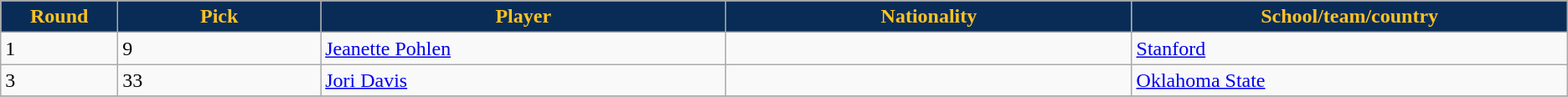<table class="wikitable">
<tr>
<th style="background:#092C57; color:#FFC322;" width="2%">Round</th>
<th style="background:#092C57; color:#FFC322;" width="5%">Pick</th>
<th style="background:#092C57; color:#FFC322;" width="10%">Player</th>
<th style="background:#092C57; color:#FFC322;" width="10%">Nationality</th>
<th style="background:#092C57; color:#FFC322;" width="10%">School/team/country</th>
</tr>
<tr>
<td>1</td>
<td>9</td>
<td><a href='#'>Jeanette Pohlen</a></td>
<td></td>
<td><a href='#'>Stanford</a></td>
</tr>
<tr>
<td>3</td>
<td>33</td>
<td><a href='#'>Jori Davis</a></td>
<td></td>
<td><a href='#'>Oklahoma State</a></td>
</tr>
<tr>
</tr>
</table>
